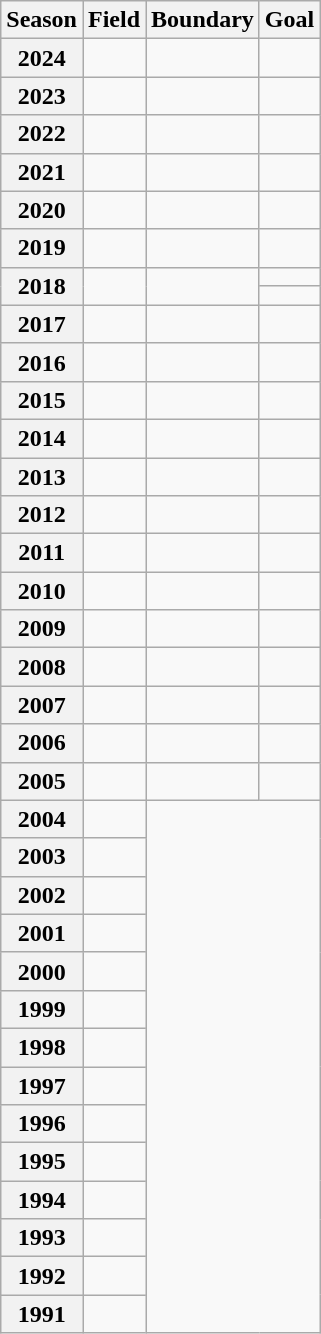<table class="wikitable sortable">
<tr>
<th>Season</th>
<th>Field</th>
<th>Boundary</th>
<th>Goal</th>
</tr>
<tr>
<th>2024</th>
<td></td>
<td></td>
<td></td>
</tr>
<tr>
<th>2023</th>
<td></td>
<td></td>
<td></td>
</tr>
<tr>
<th>2022</th>
<td></td>
<td></td>
<td></td>
</tr>
<tr>
<th>2021</th>
<td></td>
<td></td>
<td></td>
</tr>
<tr>
<th>2020</th>
<td></td>
<td></td>
<td></td>
</tr>
<tr>
<th>2019</th>
<td></td>
<td></td>
<td></td>
</tr>
<tr>
<th rowspan="2">2018</th>
<td rowspan="2"></td>
<td rowspan="2"></td>
<td></td>
</tr>
<tr>
<td></td>
</tr>
<tr>
<th>2017</th>
<td></td>
<td></td>
<td></td>
</tr>
<tr>
<th>2016</th>
<td></td>
<td></td>
<td></td>
</tr>
<tr>
<th>2015</th>
<td></td>
<td></td>
<td></td>
</tr>
<tr>
<th>2014</th>
<td></td>
<td></td>
<td></td>
</tr>
<tr>
<th>2013</th>
<td></td>
<td></td>
<td></td>
</tr>
<tr>
<th>2012</th>
<td></td>
<td></td>
<td></td>
</tr>
<tr>
<th>2011</th>
<td></td>
<td></td>
<td></td>
</tr>
<tr>
<th>2010</th>
<td></td>
<td></td>
<td></td>
</tr>
<tr>
<th>2009</th>
<td></td>
<td></td>
<td></td>
</tr>
<tr>
<th>2008</th>
<td></td>
<td></td>
<td></td>
</tr>
<tr>
<th>2007</th>
<td></td>
<td></td>
<td></td>
</tr>
<tr>
<th>2006</th>
<td></td>
<td></td>
<td></td>
</tr>
<tr>
<th>2005</th>
<td></td>
<td></td>
<td></td>
</tr>
<tr>
<th>2004</th>
<td></td>
<td rowspan="14" colspan="2" align="center"></td>
</tr>
<tr>
<th>2003</th>
<td></td>
</tr>
<tr>
<th>2002</th>
<td></td>
</tr>
<tr>
<th>2001</th>
<td></td>
</tr>
<tr>
<th>2000</th>
<td></td>
</tr>
<tr>
<th>1999</th>
<td></td>
</tr>
<tr>
<th>1998</th>
<td></td>
</tr>
<tr>
<th>1997</th>
<td></td>
</tr>
<tr>
<th>1996</th>
<td></td>
</tr>
<tr>
<th>1995</th>
<td></td>
</tr>
<tr>
<th>1994</th>
<td></td>
</tr>
<tr>
<th>1993</th>
<td></td>
</tr>
<tr>
<th>1992</th>
<td></td>
</tr>
<tr>
<th>1991</th>
<td></td>
</tr>
</table>
